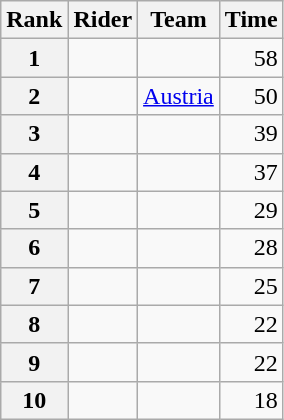<table class="wikitable" margin-bottom:0;">
<tr>
<th scope="col">Rank</th>
<th scope="col">Rider</th>
<th scope="col">Team</th>
<th scope="col">Time</th>
</tr>
<tr>
<th scope="row">1</th>
<td> </td>
<td></td>
<td align="right">58</td>
</tr>
<tr>
<th scope="row">2</th>
<td></td>
<td><a href='#'>Austria</a></td>
<td align="right">50</td>
</tr>
<tr>
<th scope="row">3</th>
<td></td>
<td></td>
<td align="right">39</td>
</tr>
<tr>
<th scope="row">4</th>
<td></td>
<td></td>
<td align="right">37</td>
</tr>
<tr>
<th scope="row">5</th>
<td></td>
<td></td>
<td align="right">29</td>
</tr>
<tr>
<th scope="row">6</th>
<td></td>
<td></td>
<td align="right">28</td>
</tr>
<tr>
<th scope="row">7</th>
<td></td>
<td></td>
<td align="right">25</td>
</tr>
<tr>
<th scope="row">8</th>
<td></td>
<td></td>
<td align="right">22</td>
</tr>
<tr>
<th scope="row">9</th>
<td></td>
<td></td>
<td align="right">22</td>
</tr>
<tr>
<th scope="row">10</th>
<td></td>
<td></td>
<td align="right">18</td>
</tr>
</table>
